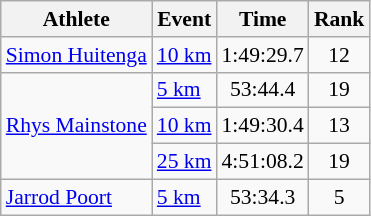<table class="wikitable" style="font-size:90%;">
<tr>
<th>Athlete</th>
<th>Event</th>
<th>Time</th>
<th>Rank</th>
</tr>
<tr align=center>
<td align=left><a href='#'>Simon Huitenga</a></td>
<td align=left><a href='#'>10 km</a></td>
<td>1:49:29.7</td>
<td>12</td>
</tr>
<tr align=center>
<td align=left rowspan=3><a href='#'>Rhys Mainstone</a></td>
<td align=left><a href='#'>5 km</a></td>
<td>53:44.4</td>
<td>19</td>
</tr>
<tr align=center>
<td align=left><a href='#'>10 km</a></td>
<td>1:49:30.4</td>
<td>13</td>
</tr>
<tr align=center>
<td align=left><a href='#'>25 km</a></td>
<td>4:51:08.2</td>
<td>19</td>
</tr>
<tr align=center>
<td align=left><a href='#'>Jarrod Poort</a></td>
<td align=left><a href='#'>5 km</a></td>
<td>53:34.3</td>
<td>5</td>
</tr>
</table>
